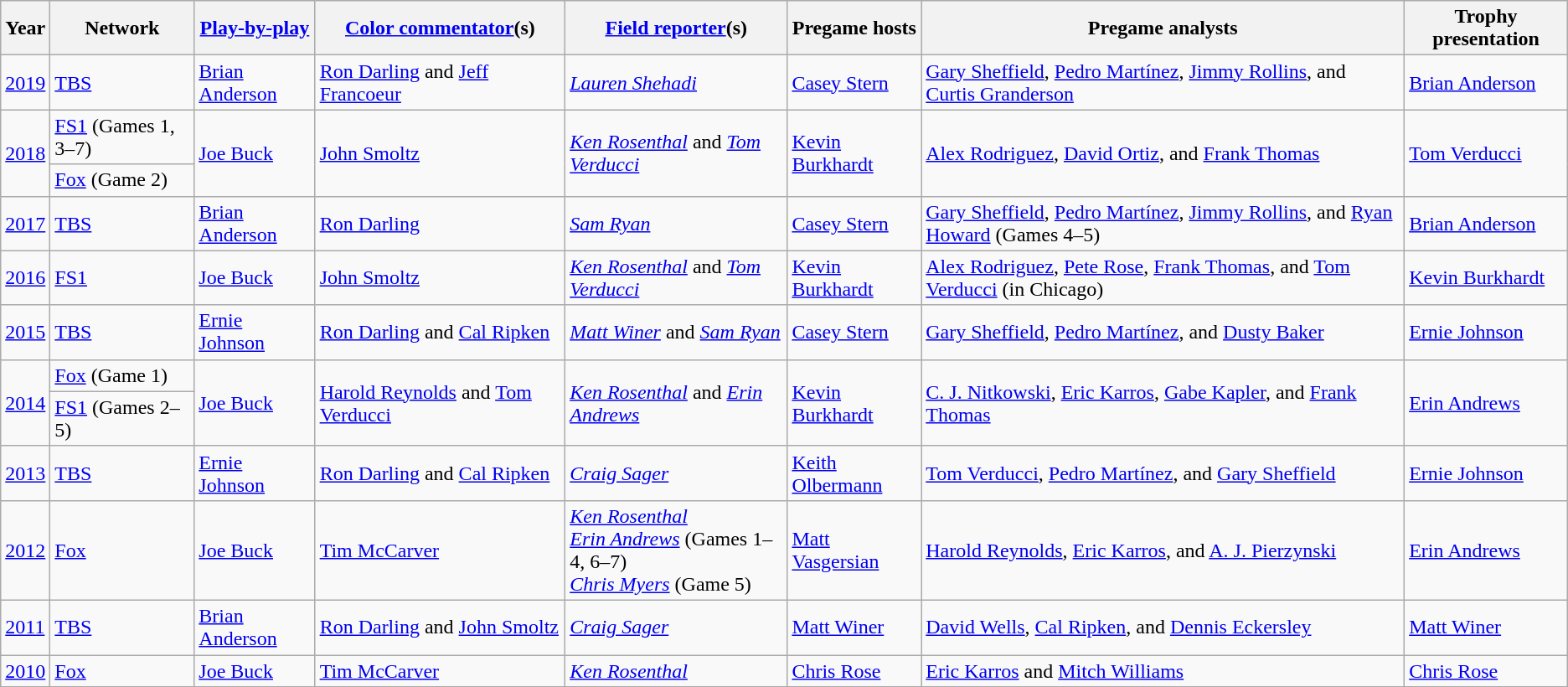<table class="wikitable">
<tr>
<th>Year</th>
<th>Network</th>
<th><a href='#'>Play-by-play</a></th>
<th><a href='#'>Color commentator</a>(s)</th>
<th><a href='#'>Field reporter</a>(s)</th>
<th>Pregame hosts</th>
<th>Pregame analysts</th>
<th>Trophy presentation</th>
</tr>
<tr>
<td><a href='#'>2019</a></td>
<td><a href='#'>TBS</a></td>
<td><a href='#'>Brian Anderson</a></td>
<td><a href='#'>Ron Darling</a> and <a href='#'>Jeff Francoeur</a></td>
<td><em><a href='#'>Lauren Shehadi</a></em></td>
<td><a href='#'>Casey Stern</a></td>
<td><a href='#'>Gary Sheffield</a>, <a href='#'>Pedro Martínez</a>, <a href='#'>Jimmy Rollins</a>, and <a href='#'>Curtis Granderson</a></td>
<td><a href='#'>Brian Anderson</a></td>
</tr>
<tr>
<td rowspan="2"><a href='#'>2018</a></td>
<td><a href='#'>FS1</a> (Games 1, 3–7)</td>
<td rowspan="2"><a href='#'>Joe Buck</a></td>
<td rowspan="2"><a href='#'>John Smoltz</a></td>
<td rowspan="2"><em><a href='#'>Ken Rosenthal</a></em> and <em><a href='#'>Tom Verducci</a></em></td>
<td rowspan="2"><a href='#'>Kevin Burkhardt</a></td>
<td rowspan="2"><a href='#'>Alex Rodriguez</a>, <a href='#'>David Ortiz</a>, and <a href='#'>Frank Thomas</a></td>
<td rowspan="2"><a href='#'>Tom Verducci</a></td>
</tr>
<tr>
<td><a href='#'>Fox</a> (Game 2)</td>
</tr>
<tr>
<td><a href='#'>2017</a></td>
<td><a href='#'>TBS</a></td>
<td><a href='#'>Brian Anderson</a></td>
<td><a href='#'>Ron Darling</a></td>
<td><em><a href='#'>Sam Ryan</a></em></td>
<td><a href='#'>Casey Stern</a></td>
<td><a href='#'>Gary Sheffield</a>, <a href='#'>Pedro Martínez</a>, <a href='#'>Jimmy Rollins</a>, and <a href='#'>Ryan Howard</a> (Games 4–5)</td>
<td><a href='#'>Brian Anderson</a></td>
</tr>
<tr>
<td><a href='#'>2016</a></td>
<td><a href='#'>FS1</a></td>
<td><a href='#'>Joe Buck</a></td>
<td><a href='#'>John Smoltz</a></td>
<td><em><a href='#'>Ken Rosenthal</a></em> and <em><a href='#'>Tom Verducci</a></em></td>
<td><a href='#'>Kevin Burkhardt</a></td>
<td><a href='#'>Alex Rodriguez</a>, <a href='#'>Pete Rose</a>, <a href='#'>Frank Thomas</a>, and <a href='#'>Tom Verducci</a> (in Chicago)</td>
<td><a href='#'>Kevin Burkhardt</a></td>
</tr>
<tr>
<td><a href='#'>2015</a></td>
<td><a href='#'>TBS</a></td>
<td><a href='#'>Ernie Johnson</a></td>
<td><a href='#'>Ron Darling</a> and <a href='#'>Cal Ripken</a></td>
<td><em><a href='#'>Matt Winer</a></em> and <em><a href='#'>Sam Ryan</a></em></td>
<td><a href='#'>Casey Stern</a></td>
<td><a href='#'>Gary Sheffield</a>, <a href='#'>Pedro Martínez</a>, and <a href='#'>Dusty Baker</a></td>
<td><a href='#'>Ernie Johnson</a></td>
</tr>
<tr>
<td rowspan="2"><a href='#'>2014</a></td>
<td><a href='#'>Fox</a> (Game 1)</td>
<td rowspan="2"><a href='#'>Joe Buck</a></td>
<td rowspan="2"><a href='#'>Harold Reynolds</a> and <a href='#'>Tom Verducci</a></td>
<td rowspan="2"><em><a href='#'>Ken Rosenthal</a></em> and <em><a href='#'>Erin Andrews</a></em></td>
<td rowspan="2"><a href='#'>Kevin Burkhardt</a></td>
<td rowspan="2"><a href='#'>C. J. Nitkowski</a>, <a href='#'>Eric Karros</a>, <a href='#'>Gabe Kapler</a>, and <a href='#'>Frank Thomas</a></td>
<td rowspan="2"><a href='#'>Erin Andrews</a></td>
</tr>
<tr>
<td><a href='#'>FS1</a> (Games 2–5)</td>
</tr>
<tr>
<td><a href='#'>2013</a></td>
<td><a href='#'>TBS</a></td>
<td><a href='#'>Ernie Johnson</a></td>
<td><a href='#'>Ron Darling</a> and <a href='#'>Cal Ripken</a></td>
<td><em><a href='#'>Craig Sager</a></em></td>
<td><a href='#'>Keith Olbermann</a></td>
<td><a href='#'>Tom Verducci</a>, <a href='#'>Pedro Martínez</a>, and <a href='#'>Gary Sheffield</a></td>
<td><a href='#'>Ernie Johnson</a></td>
</tr>
<tr>
<td><a href='#'>2012</a></td>
<td><a href='#'>Fox</a></td>
<td><a href='#'>Joe Buck</a></td>
<td><a href='#'>Tim McCarver</a></td>
<td><em><a href='#'>Ken Rosenthal</a></em><br><em><a href='#'>Erin Andrews</a></em> (Games 1–4, 6–7)<br><em><a href='#'>Chris Myers</a></em> (Game 5)</td>
<td><a href='#'>Matt Vasgersian</a></td>
<td><a href='#'>Harold Reynolds</a>, <a href='#'>Eric Karros</a>, and <a href='#'>A. J. Pierzynski</a></td>
<td><a href='#'>Erin Andrews</a></td>
</tr>
<tr>
<td><a href='#'>2011</a></td>
<td><a href='#'>TBS</a></td>
<td><a href='#'>Brian Anderson</a></td>
<td><a href='#'>Ron Darling</a> and <a href='#'>John Smoltz</a></td>
<td><em><a href='#'>Craig Sager</a></em></td>
<td><a href='#'>Matt Winer</a></td>
<td><a href='#'>David Wells</a>, <a href='#'>Cal Ripken</a>, and <a href='#'>Dennis Eckersley</a></td>
<td><a href='#'>Matt Winer</a></td>
</tr>
<tr>
<td><a href='#'>2010</a></td>
<td><a href='#'>Fox</a></td>
<td><a href='#'>Joe Buck</a></td>
<td><a href='#'>Tim McCarver</a></td>
<td><em><a href='#'>Ken Rosenthal</a></em></td>
<td><a href='#'>Chris Rose</a></td>
<td><a href='#'>Eric Karros</a> and <a href='#'>Mitch Williams</a></td>
<td><a href='#'>Chris Rose</a></td>
</tr>
</table>
